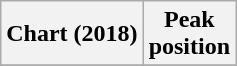<table class="wikitable plainrowheaders">
<tr>
<th>Chart (2018)</th>
<th>Peak <br>position</th>
</tr>
<tr>
</tr>
</table>
